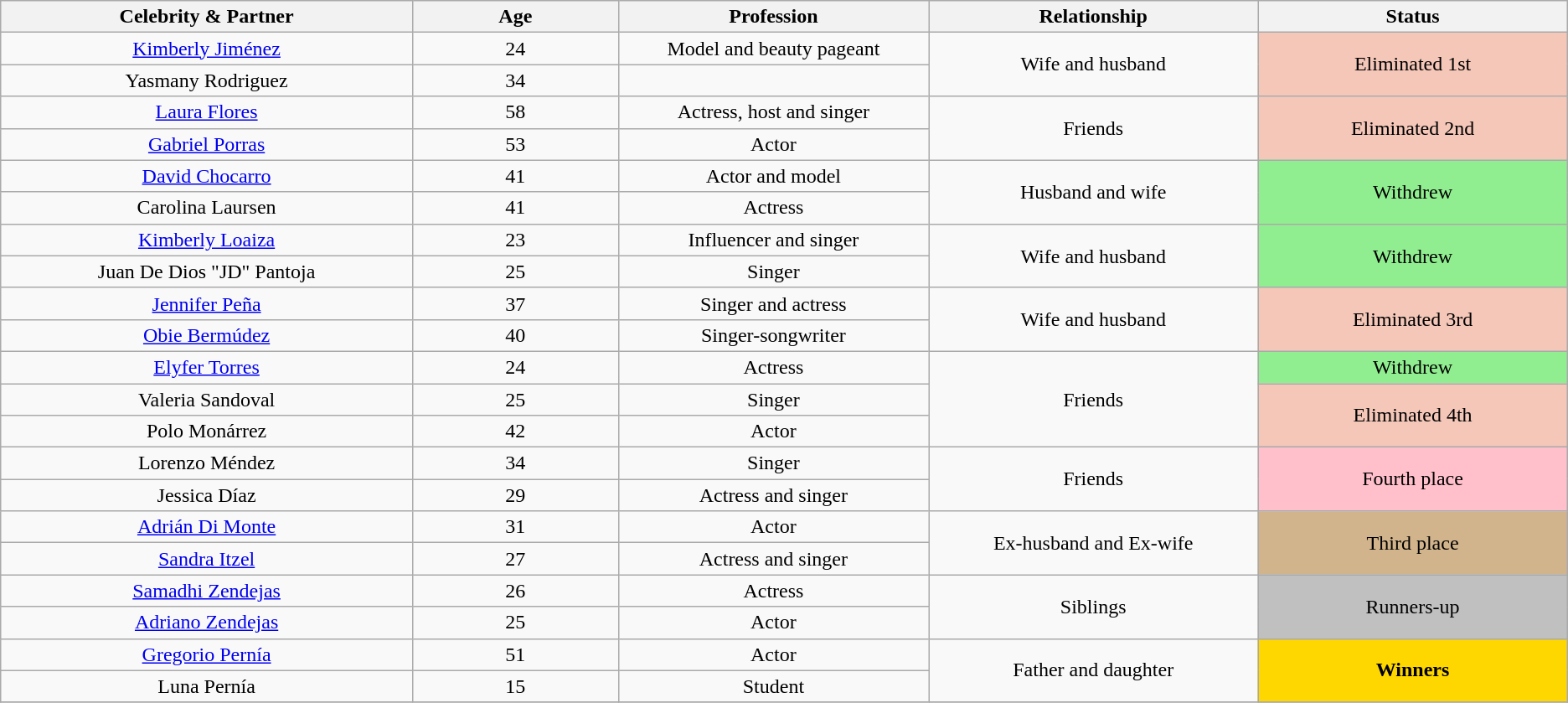<table class="wikitable sortable" style="text-align:center;">
<tr>
<th width="06%">Celebrity & Partner</th>
<th width="03%">Age</th>
<th width="04%">Profession</th>
<th width="04%">Relationship</th>
<th width="04%">Status</th>
</tr>
<tr>
<td><a href='#'>Kimberly Jiménez</a></td>
<td>24</td>
<td>Model and beauty pageant</td>
<td rowspan="2">Wife and husband</td>
<td rowspan="2" style="background:#f4c7b8">Eliminated 1st<br></td>
</tr>
<tr>
<td>Yasmany Rodriguez</td>
<td>34</td>
<td></td>
</tr>
<tr>
<td><a href='#'>Laura Flores</a></td>
<td>58</td>
<td>Actress, host and singer</td>
<td rowspan="2">Friends</td>
<td rowspan="2" style="background:#f4c7b8">Eliminated 2nd<br></td>
</tr>
<tr>
<td><a href='#'>Gabriel Porras</a></td>
<td>53</td>
<td>Actor</td>
</tr>
<tr>
<td><a href='#'>David Chocarro</a></td>
<td>41</td>
<td>Actor and model</td>
<td rowspan="2">Husband and wife</td>
<td rowspan="2" style="background: lightgreen">Withdrew<br></td>
</tr>
<tr>
<td>Carolina Laursen</td>
<td>41</td>
<td>Actress</td>
</tr>
<tr>
<td><a href='#'>Kimberly Loaiza</a></td>
<td>23</td>
<td>Influencer and singer</td>
<td rowspan="2">Wife and husband</td>
<td rowspan="2" style="background: lightgreen">Withdrew<br></td>
</tr>
<tr>
<td>Juan De Dios "JD" Pantoja</td>
<td>25</td>
<td>Singer</td>
</tr>
<tr>
<td><a href='#'>Jennifer Peña</a></td>
<td>37</td>
<td>Singer and actress</td>
<td rowspan="2">Wife and husband</td>
<td rowspan="2" style="background:#f4c7b8">Eliminated 3rd<br></td>
</tr>
<tr>
<td><a href='#'>Obie Bermúdez</a></td>
<td>40</td>
<td>Singer-songwriter</td>
</tr>
<tr>
<td><a href='#'>Elyfer Torres</a></td>
<td>24</td>
<td>Actress</td>
<td rowspan="3">Friends</td>
<td style="background: lightgreen">Withdrew<br></td>
</tr>
<tr>
<td>Valeria Sandoval</td>
<td>25</td>
<td>Singer</td>
<td rowspan="2" style="background:#f4c7b8">Eliminated 4th<br></td>
</tr>
<tr>
<td>Polo Monárrez</td>
<td>42</td>
<td>Actor</td>
</tr>
<tr>
<td>Lorenzo Méndez</td>
<td>34</td>
<td>Singer</td>
<td rowspan="2">Friends</td>
<td rowspan="2" style="background:pink">Fourth place<br></td>
</tr>
<tr>
<td>Jessica Díaz</td>
<td>29</td>
<td>Actress and singer</td>
</tr>
<tr>
<td><a href='#'>Adrián Di Monte</a></td>
<td>31</td>
<td>Actor</td>
<td rowspan="2">Ex-husband and Ex-wife</td>
<td rowspan="2" style="background:tan">Third place<br></td>
</tr>
<tr>
<td><a href='#'>Sandra Itzel</a></td>
<td>27</td>
<td>Actress and singer</td>
</tr>
<tr>
<td><a href='#'>Samadhi Zendejas</a></td>
<td>26</td>
<td>Actress</td>
<td rowspan="2">Siblings</td>
<td rowspan="2" style="background:silver">Runners-up<br></td>
</tr>
<tr>
<td><a href='#'>Adriano Zendejas</a></td>
<td>25</td>
<td>Actor</td>
</tr>
<tr>
<td><a href='#'>Gregorio Pernía</a></td>
<td>51</td>
<td>Actor</td>
<td rowspan="2">Father and daughter</td>
<td rowspan="2" style="background:gold"><strong>Winners</strong><br></td>
</tr>
<tr>
<td>Luna Pernía</td>
<td>15</td>
<td>Student</td>
</tr>
<tr>
</tr>
</table>
